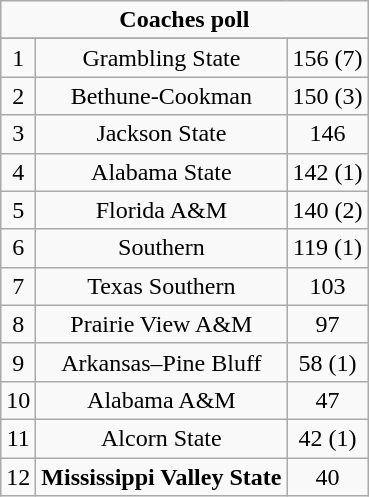<table class="wikitable" style="display: inline-table;">
<tr>
<td align="center" Colspan="3"><strong>Coaches poll</strong></td>
</tr>
<tr align="center">
</tr>
<tr align="center">
<td>1</td>
<td>Grambling State</td>
<td>156 (7)</td>
</tr>
<tr align="center">
<td>2</td>
<td>Bethune-Cookman</td>
<td>150 (3)</td>
</tr>
<tr align="center">
<td>3</td>
<td>Jackson State</td>
<td>146</td>
</tr>
<tr align="center">
<td>4</td>
<td>Alabama State</td>
<td>142 (1)</td>
</tr>
<tr align="center">
<td>5</td>
<td>Florida A&M</td>
<td>140 (2)</td>
</tr>
<tr align="center">
<td>6</td>
<td>Southern</td>
<td>119 (1)</td>
</tr>
<tr align="center">
<td>7</td>
<td>Texas Southern</td>
<td>103</td>
</tr>
<tr align="center">
<td>8</td>
<td>Prairie View A&M</td>
<td>97</td>
</tr>
<tr align="center">
<td>9</td>
<td>Arkansas–Pine Bluff</td>
<td>58 (1)</td>
</tr>
<tr align="center">
<td>10</td>
<td>Alabama A&M</td>
<td>47</td>
</tr>
<tr align="center">
<td>11</td>
<td>Alcorn State</td>
<td>42 (1)</td>
</tr>
<tr align="center">
<td>12</td>
<td><strong>Mississippi Valley State</strong></td>
<td>40</td>
</tr>
</table>
